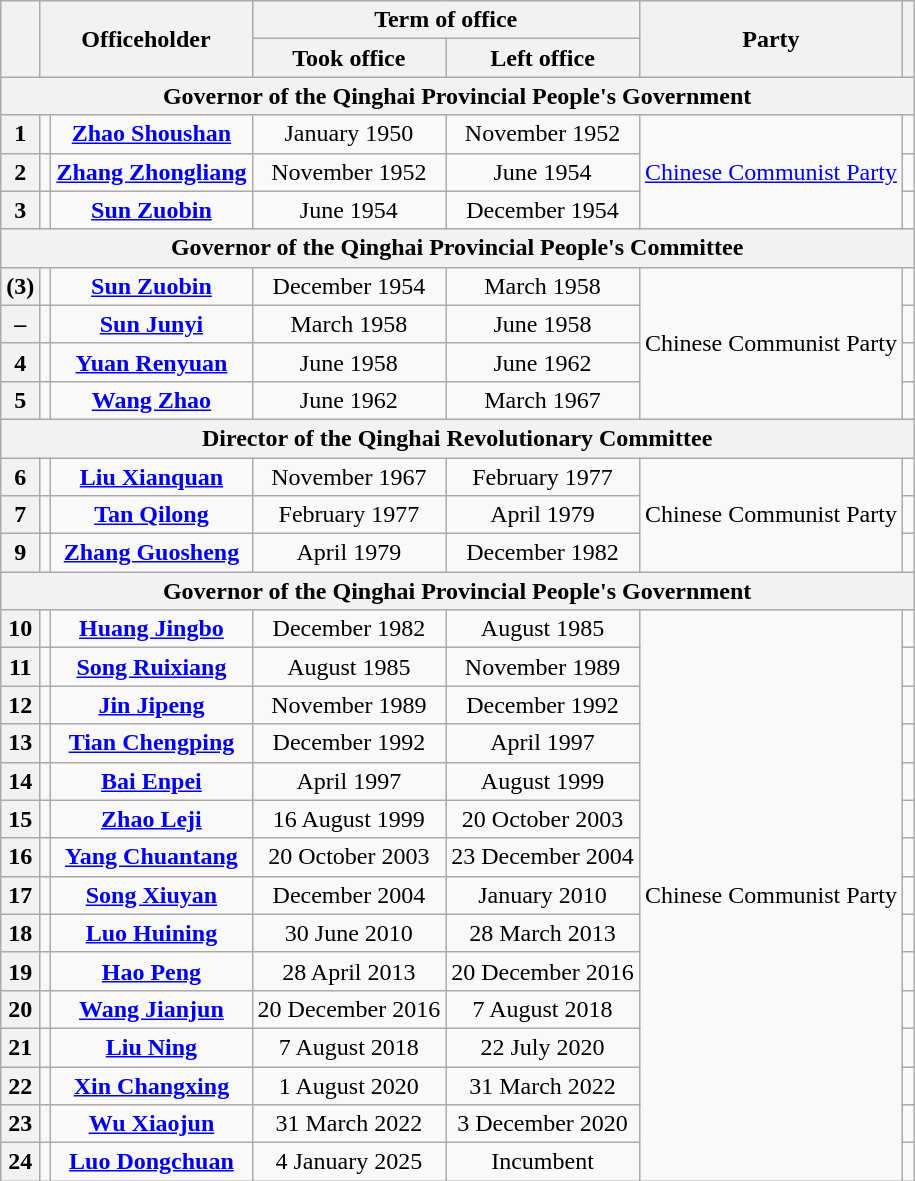<table class="wikitable" style="text-align:center">
<tr>
<th rowspan="2"></th>
<th colspan="2" rowspan="2">Officeholder</th>
<th colspan="2">Term of office</th>
<th rowspan="2">Party</th>
<th rowspan="2"></th>
</tr>
<tr>
<th>Took office</th>
<th>Left office</th>
</tr>
<tr>
<th colspan="7">Governor of the Qinghai Provincial People's Government</th>
</tr>
<tr>
<th>1</th>
<td></td>
<td><strong><a href='#'>Zhao Shoushan</a></strong><br></td>
<td>January 1950</td>
<td>November 1952</td>
<td rowspan="3"><a href='#'>Chinese Communist Party</a></td>
<td></td>
</tr>
<tr>
<th>2</th>
<td></td>
<td><strong><a href='#'>Zhang Zhongliang</a></strong><br></td>
<td>November 1952</td>
<td>June 1954</td>
<td></td>
</tr>
<tr>
<th>3</th>
<td></td>
<td><strong><a href='#'>Sun Zuobin</a></strong><br></td>
<td>June 1954</td>
<td>December 1954</td>
<td></td>
</tr>
<tr>
<th colspan="7">Governor of the Qinghai Provincial People's Committee</th>
</tr>
<tr>
<th>(3)</th>
<td></td>
<td><strong><a href='#'>Sun Zuobin</a></strong><br></td>
<td>December 1954</td>
<td>March 1958</td>
<td rowspan="4">Chinese Communist Party</td>
<td></td>
</tr>
<tr>
<th>–</th>
<td></td>
<td><strong><a href='#'>Sun Junyi</a></strong><br></td>
<td>March 1958</td>
<td>June 1958</td>
<td></td>
</tr>
<tr>
<th>4</th>
<td></td>
<td><strong><a href='#'>Yuan Renyuan</a></strong><br></td>
<td>June 1958</td>
<td>June 1962</td>
<td></td>
</tr>
<tr>
<th>5</th>
<td></td>
<td><strong><a href='#'>Wang Zhao</a></strong><br></td>
<td>June 1962</td>
<td>March 1967</td>
<td></td>
</tr>
<tr>
<th colspan="7">Director of the Qinghai Revolutionary Committee</th>
</tr>
<tr>
<th>6</th>
<td></td>
<td><strong><a href='#'>Liu Xianquan</a></strong><br></td>
<td>November 1967</td>
<td>February 1977</td>
<td rowspan="3">Chinese Communist Party</td>
<td></td>
</tr>
<tr>
<th>7</th>
<td></td>
<td><strong><a href='#'>Tan Qilong</a></strong><br></td>
<td>February 1977</td>
<td>April 1979</td>
<td></td>
</tr>
<tr>
<th>9</th>
<td></td>
<td><strong><a href='#'>Zhang Guosheng</a></strong><br></td>
<td>April 1979</td>
<td>December 1982</td>
<td></td>
</tr>
<tr>
<th colspan="7">Governor of the Qinghai Provincial People's Government</th>
</tr>
<tr>
<th>10</th>
<td></td>
<td><strong><a href='#'>Huang Jingbo</a></strong><br></td>
<td>December 1982</td>
<td>August 1985</td>
<td rowspan="15">Chinese Communist Party</td>
<td></td>
</tr>
<tr>
<th>11</th>
<td></td>
<td><strong><a href='#'>Song Ruixiang</a></strong><br></td>
<td>August 1985</td>
<td>November 1989</td>
<td></td>
</tr>
<tr>
<th>12</th>
<td></td>
<td><strong><a href='#'>Jin Jipeng</a></strong><br></td>
<td>November 1989</td>
<td>December 1992</td>
<td></td>
</tr>
<tr>
<th>13</th>
<td></td>
<td><strong><a href='#'>Tian Chengping</a></strong><br></td>
<td>December 1992</td>
<td>April 1997</td>
<td></td>
</tr>
<tr>
<th>14</th>
<td></td>
<td><strong><a href='#'>Bai Enpei</a></strong><br></td>
<td>April 1997</td>
<td>August 1999</td>
<td></td>
</tr>
<tr>
<th>15</th>
<td></td>
<td><strong><a href='#'>Zhao Leji</a></strong><br></td>
<td>16 August 1999</td>
<td>20 October 2003</td>
<td></td>
</tr>
<tr>
<th>16</th>
<td></td>
<td><strong><a href='#'>Yang Chuantang</a></strong><br></td>
<td>20 October 2003</td>
<td>23 December 2004</td>
<td></td>
</tr>
<tr>
<th>17</th>
<td></td>
<td><strong><a href='#'>Song Xiuyan</a></strong><br></td>
<td>December 2004</td>
<td>January 2010</td>
<td></td>
</tr>
<tr>
<th>18</th>
<td></td>
<td><strong><a href='#'>Luo Huining</a></strong><br></td>
<td>30 June 2010</td>
<td>28 March 2013</td>
<td></td>
</tr>
<tr>
<th>19</th>
<td></td>
<td><strong><a href='#'>Hao Peng</a></strong><br></td>
<td>28 April 2013</td>
<td>20 December 2016</td>
<td></td>
</tr>
<tr>
<th>20</th>
<td></td>
<td><strong><a href='#'>Wang Jianjun</a></strong><br></td>
<td>20 December 2016</td>
<td>7 August 2018</td>
<td></td>
</tr>
<tr>
<th>21</th>
<td></td>
<td><strong><a href='#'>Liu Ning</a></strong><br></td>
<td>7 August 2018</td>
<td>22 July 2020</td>
<td></td>
</tr>
<tr>
<th>22</th>
<td></td>
<td><strong><a href='#'>Xin Changxing</a></strong><br></td>
<td>1 August 2020</td>
<td>31 March 2022</td>
<td></td>
</tr>
<tr>
<th>23</th>
<td></td>
<td><strong><a href='#'>Wu Xiaojun</a></strong><br></td>
<td>31 March 2022</td>
<td>3 December 2020</td>
<td></td>
</tr>
<tr>
<th>24</th>
<td></td>
<td><strong><a href='#'>Luo Dongchuan</a></strong><br></td>
<td>4 January 2025</td>
<td>Incumbent</td>
<td></td>
</tr>
</table>
